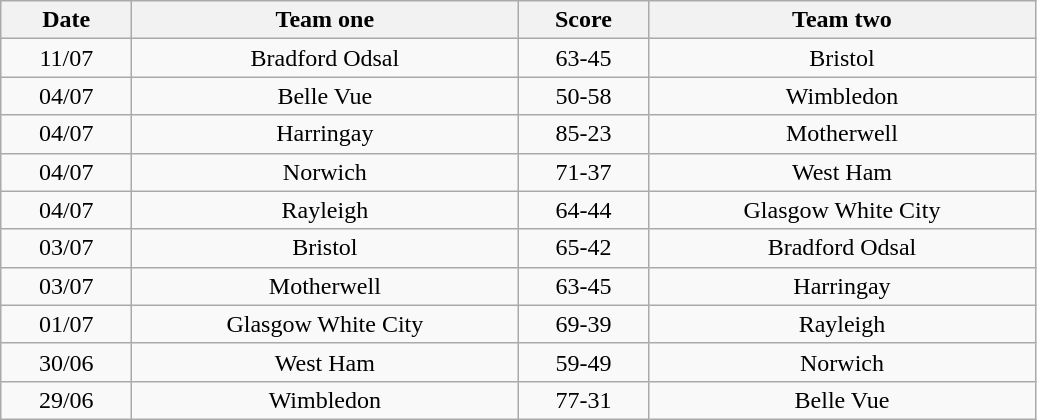<table class="wikitable" style="text-align: center">
<tr>
<th width=80>Date</th>
<th width=250>Team one</th>
<th width=80>Score</th>
<th width=250>Team two</th>
</tr>
<tr>
<td>11/07</td>
<td>Bradford Odsal</td>
<td>63-45</td>
<td>Bristol</td>
</tr>
<tr>
<td>04/07</td>
<td>Belle Vue</td>
<td>50-58</td>
<td>Wimbledon</td>
</tr>
<tr>
<td>04/07</td>
<td>Harringay</td>
<td>85-23</td>
<td>Motherwell</td>
</tr>
<tr>
<td>04/07</td>
<td>Norwich</td>
<td>71-37</td>
<td>West Ham</td>
</tr>
<tr>
<td>04/07</td>
<td>Rayleigh</td>
<td>64-44</td>
<td>Glasgow White City</td>
</tr>
<tr>
<td>03/07</td>
<td>Bristol</td>
<td>65-42</td>
<td>Bradford Odsal</td>
</tr>
<tr>
<td>03/07</td>
<td>Motherwell</td>
<td>63-45</td>
<td>Harringay</td>
</tr>
<tr>
<td>01/07</td>
<td>Glasgow White City</td>
<td>69-39</td>
<td>Rayleigh</td>
</tr>
<tr>
<td>30/06</td>
<td>West Ham</td>
<td>59-49</td>
<td>Norwich</td>
</tr>
<tr>
<td>29/06</td>
<td>Wimbledon</td>
<td>77-31</td>
<td>Belle Vue</td>
</tr>
</table>
